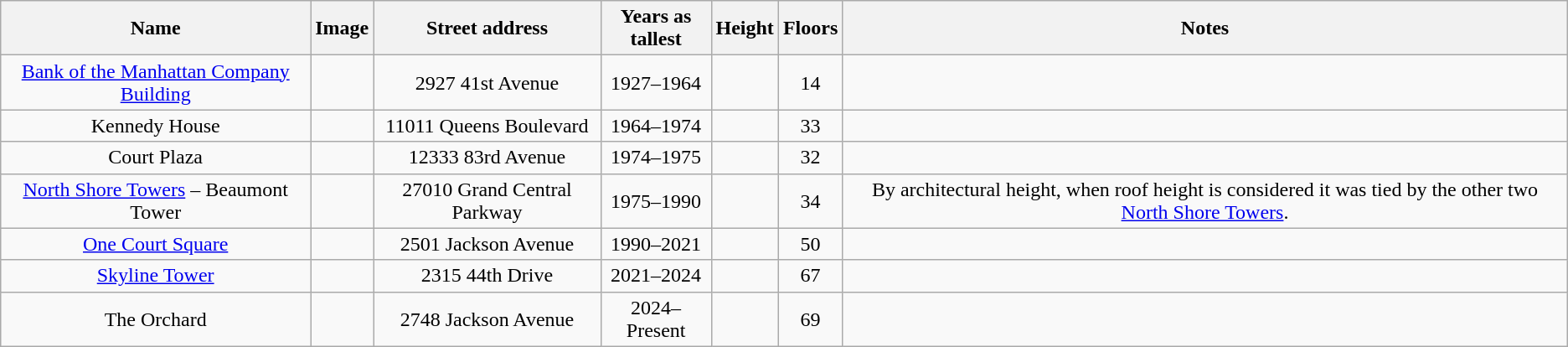<table class="wikitable sortable" style="text-align:center">
<tr>
<th>Name</th>
<th class="unsortable">Image</th>
<th>Street address</th>
<th>Years as<br>tallest</th>
<th data-sort-type="number">Height<br></th>
<th>Floors</th>
<th class="unsortable">Notes</th>
</tr>
<tr>
<td><a href='#'>Bank of the Manhattan Company Building</a></td>
<td></td>
<td>2927 41st Avenue</td>
<td>1927–1964</td>
<td></td>
<td>14</td>
<td></td>
</tr>
<tr>
<td>Kennedy House</td>
<td></td>
<td>11011 Queens Boulevard</td>
<td>1964–1974</td>
<td></td>
<td>33</td>
<td></td>
</tr>
<tr>
<td>Court Plaza</td>
<td></td>
<td>12333 83rd Avenue</td>
<td>1974–1975</td>
<td></td>
<td>32</td>
<td></td>
</tr>
<tr>
<td><a href='#'>North Shore Towers</a> – Beaumont Tower</td>
<td></td>
<td>27010 Grand Central Parkway</td>
<td>1975–1990</td>
<td></td>
<td>34</td>
<td>By architectural height, when roof height is considered it was tied by the other two <a href='#'>North Shore Towers</a>.</td>
</tr>
<tr>
<td><a href='#'>One Court Square</a></td>
<td></td>
<td>2501 Jackson Avenue</td>
<td>1990–2021</td>
<td></td>
<td>50</td>
<td></td>
</tr>
<tr>
<td><a href='#'>Skyline Tower</a></td>
<td></td>
<td>2315 44th Drive</td>
<td>2021–2024</td>
<td></td>
<td>67</td>
<td></td>
</tr>
<tr>
<td>The Orchard</td>
<td></td>
<td>2748 Jackson Avenue</td>
<td>2024–Present</td>
<td></td>
<td>69</td>
<td></td>
</tr>
</table>
